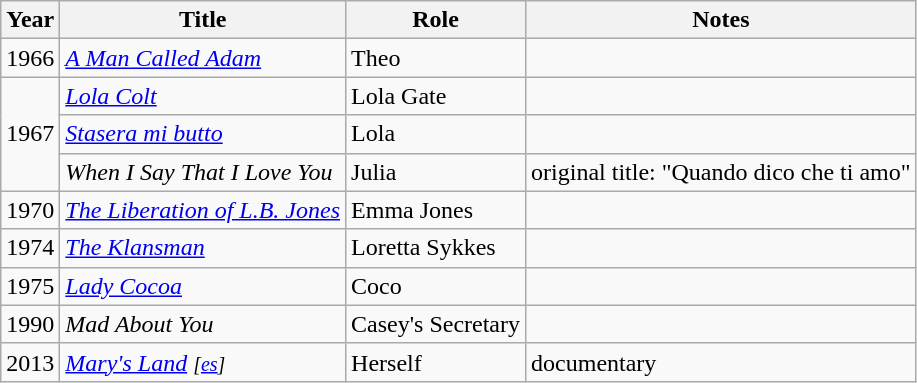<table class="wikitable sortable">
<tr>
<th>Year</th>
<th>Title</th>
<th>Role</th>
<th class="unsortable">Notes</th>
</tr>
<tr>
<td>1966</td>
<td><em><a href='#'>A Man Called Adam</a></em></td>
<td>Theo</td>
<td></td>
</tr>
<tr>
<td rowspan=3>1967</td>
<td><em><a href='#'>Lola Colt</a></em></td>
<td>Lola Gate</td>
<td></td>
</tr>
<tr>
<td><em><a href='#'>Stasera mi butto</a></em></td>
<td>Lola</td>
<td></td>
</tr>
<tr>
<td><em>When I Say That I Love You</em></td>
<td>Julia</td>
<td>original title: "Quando dico che ti amo"</td>
</tr>
<tr>
<td>1970</td>
<td><em><a href='#'>The Liberation of L.B. Jones</a></em></td>
<td>Emma Jones</td>
<td></td>
</tr>
<tr>
<td>1974</td>
<td><em><a href='#'>The Klansman</a></em></td>
<td>Loretta Sykkes</td>
<td></td>
</tr>
<tr>
<td>1975</td>
<td><em><a href='#'>Lady Cocoa</a></em></td>
<td>Coco</td>
<td></td>
</tr>
<tr>
<td>1990</td>
<td><em>Mad About You</em></td>
<td>Casey's Secretary</td>
<td></td>
</tr>
<tr>
<td>2013</td>
<td><em><a href='#'>Mary's Land</a> <small>[</small><small><a href='#'>es</a></small><small>]</small></em></td>
<td>Herself</td>
<td>documentary</td>
</tr>
</table>
